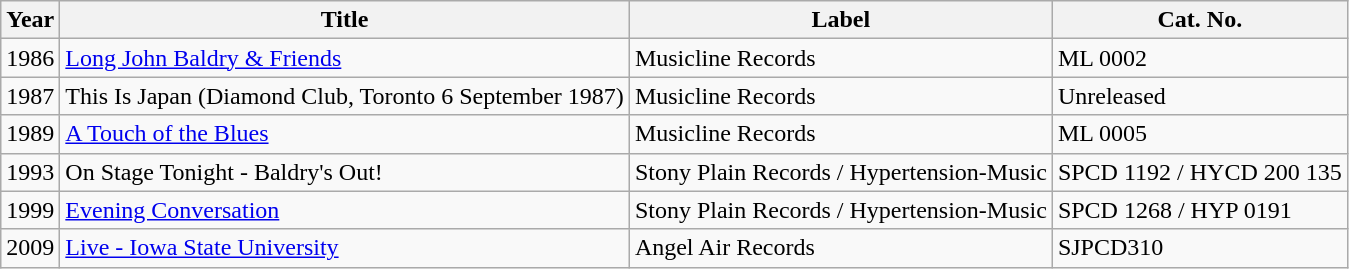<table class="wikitable">
<tr>
<th>Year</th>
<th>Title</th>
<th>Label</th>
<th>Cat. No.</th>
</tr>
<tr>
<td>1986</td>
<td><a href='#'>Long John Baldry & Friends</a></td>
<td>Musicline Records</td>
<td>ML 0002</td>
</tr>
<tr>
<td>1987</td>
<td>This Is Japan (Diamond Club, Toronto 6 September 1987)</td>
<td>Musicline Records</td>
<td>Unreleased</td>
</tr>
<tr>
<td>1989</td>
<td><a href='#'>A Touch of the Blues</a></td>
<td>Musicline Records</td>
<td>ML 0005</td>
</tr>
<tr>
<td>1993</td>
<td>On Stage Tonight - Baldry's Out!</td>
<td>Stony Plain Records / Hypertension-Music</td>
<td>SPCD 1192 / HYCD 200 135</td>
</tr>
<tr>
<td>1999</td>
<td><a href='#'>Evening Conversation</a></td>
<td>Stony Plain Records / Hypertension-Music</td>
<td>SPCD 1268 / HYP 0191</td>
</tr>
<tr>
<td>2009</td>
<td><a href='#'>Live - Iowa State University</a></td>
<td>Angel Air Records</td>
<td>SJPCD310</td>
</tr>
</table>
